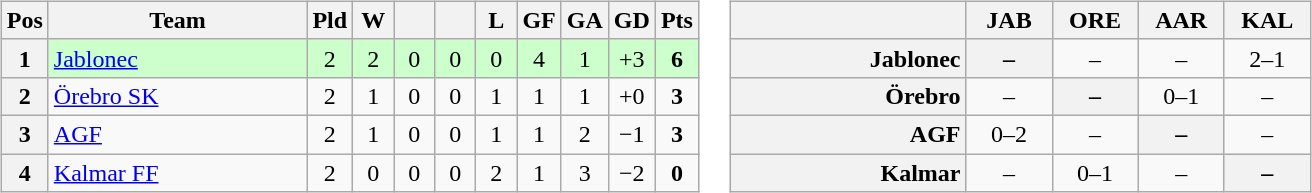<table>
<tr>
<td><br><table class=wikitable style="text-align:center">
<tr>
<th width=20>Pos</th>
<th width=165>Team</th>
<th width=20>Pld</th>
<th width=20>W</th>
<th width=20></th>
<th width=20></th>
<th width=20>L</th>
<th width=20>GF</th>
<th width=20>GA</th>
<th width=20>GD</th>
<th width=20>Pts</th>
</tr>
<tr style="background:#cfc;">
<th>1</th>
<td style="text-align:left"> <a href='#'>Jablonec</a></td>
<td>2</td>
<td>2</td>
<td>0</td>
<td>0</td>
<td>0</td>
<td>4</td>
<td>1</td>
<td>+3</td>
<td><strong>6</strong></td>
</tr>
<tr>
<th>2</th>
<td style="text-align:left"> <a href='#'>Örebro SK</a></td>
<td>2</td>
<td>1</td>
<td>0</td>
<td>0</td>
<td>1</td>
<td>1</td>
<td>1</td>
<td>+0</td>
<td><strong>3</strong></td>
</tr>
<tr>
<th>3</th>
<td style="text-align:left"> <a href='#'>AGF</a></td>
<td>2</td>
<td>1</td>
<td>0</td>
<td>0</td>
<td>1</td>
<td>1</td>
<td>2</td>
<td>−1</td>
<td><strong>3</strong></td>
</tr>
<tr>
<th>4</th>
<td style="text-align:left"> <a href='#'>Kalmar FF</a></td>
<td>2</td>
<td>0</td>
<td>0</td>
<td>0</td>
<td>2</td>
<td>1</td>
<td>3</td>
<td>−2</td>
<td><strong>0</strong></td>
</tr>
</table>
</td>
<td><br><table class="wikitable" style="text-align:center">
<tr>
<th style="width:150px;"> </th>
<th width="50">JAB</th>
<th width="50">ORE</th>
<th width="50">AAR</th>
<th width="50">KAL</th>
</tr>
<tr>
<th style="text-align:right;">Jablonec</th>
<th>–</th>
<td>–</td>
<td>–</td>
<td>2–1</td>
</tr>
<tr>
<th style="text-align:right;">Örebro</th>
<td>–</td>
<th>–</th>
<td>0–1</td>
<td>–</td>
</tr>
<tr>
<th style="text-align:right;">AGF</th>
<td>0–2</td>
<td>–</td>
<th>–</th>
<td>–</td>
</tr>
<tr>
<th style="text-align:right;">Kalmar</th>
<td>–</td>
<td>0–1</td>
<td>–</td>
<th>–</th>
</tr>
</table>
</td>
</tr>
</table>
